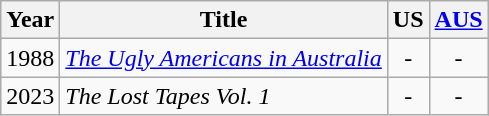<table class="wikitable">
<tr>
<th style="text-align: center;">Year</th>
<th style="text-align: center;">Title</th>
<th style="text-align: center;">US</th>
<th style="text-align: center;"><a href='#'>AUS</a></th>
</tr>
<tr>
<td style="text-align: center;">1988</td>
<td><em><a href='#'>The Ugly Americans in Australia</a></em></td>
<td style="text-align: center;">-</td>
<td style="text-align: center;">-</td>
</tr>
<tr>
<td>2023</td>
<td><em>The Lost Tapes Vol. 1</em></td>
<td style="text-align: center;">-</td>
<td style="text-align: center;">-</td>
</tr>
</table>
